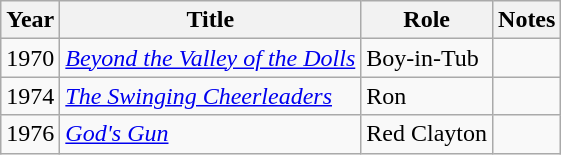<table class="wikitable">
<tr>
<th>Year</th>
<th>Title</th>
<th>Role</th>
<th>Notes</th>
</tr>
<tr>
<td>1970</td>
<td><em><a href='#'>Beyond the Valley of the Dolls</a></em></td>
<td>Boy-in-Tub</td>
<td></td>
</tr>
<tr>
<td>1974</td>
<td><em><a href='#'>The Swinging Cheerleaders</a></em></td>
<td>Ron</td>
<td></td>
</tr>
<tr>
<td>1976</td>
<td><em><a href='#'>God's Gun</a></em></td>
<td>Red Clayton</td>
<td></td>
</tr>
</table>
